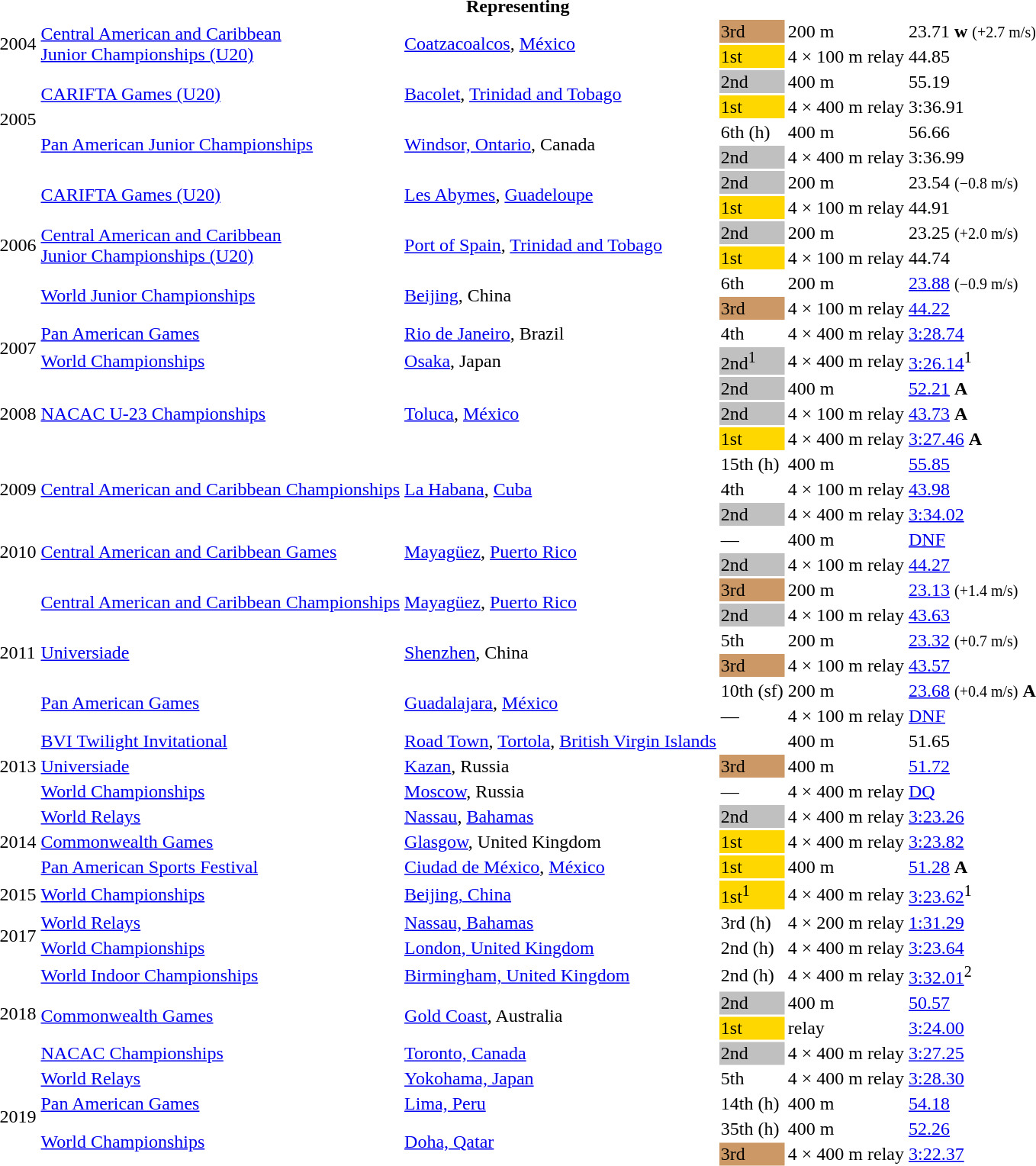<table>
<tr>
<th colspan="6">Representing </th>
</tr>
<tr>
<td rowspan=2>2004</td>
<td rowspan=2><a href='#'>Central American and Caribbean<br>Junior Championships (U20)</a></td>
<td rowspan=2><a href='#'>Coatzacoalcos</a>, <a href='#'>México</a></td>
<td bgcolor="cc9966">3rd</td>
<td>200 m</td>
<td>23.71 <strong>w</strong> <small>(+2.7 m/s)</small></td>
</tr>
<tr>
<td bgcolor=gold>1st</td>
<td>4 × 100 m relay</td>
<td>44.85</td>
</tr>
<tr>
<td rowspan=4>2005</td>
<td rowspan=2><a href='#'>CARIFTA Games (U20)</a></td>
<td rowspan=2><a href='#'>Bacolet</a>, <a href='#'>Trinidad and Tobago</a></td>
<td bgcolor=silver>2nd</td>
<td>400 m</td>
<td>55.19</td>
</tr>
<tr>
<td bgcolor=gold>1st</td>
<td>4 × 400 m relay</td>
<td>3:36.91</td>
</tr>
<tr>
<td rowspan=2><a href='#'>Pan American Junior Championships</a></td>
<td rowspan=2><a href='#'>Windsor, Ontario</a>, Canada</td>
<td>6th (h)</td>
<td>400 m</td>
<td>56.66</td>
</tr>
<tr>
<td bgcolor=silver>2nd</td>
<td>4 × 400 m relay</td>
<td>3:36.99</td>
</tr>
<tr>
<td rowspan=6>2006</td>
<td rowspan=2><a href='#'>CARIFTA Games (U20)</a></td>
<td rowspan=2><a href='#'>Les Abymes</a>, <a href='#'>Guadeloupe</a></td>
<td bgcolor=silver>2nd</td>
<td>200 m</td>
<td>23.54 <small>(−0.8 m/s)</small></td>
</tr>
<tr>
<td bgcolor=gold>1st</td>
<td>4 × 100 m relay</td>
<td>44.91</td>
</tr>
<tr>
<td rowspan=2><a href='#'>Central American and Caribbean<br>Junior Championships (U20)</a></td>
<td rowspan=2><a href='#'>Port of Spain</a>, <a href='#'>Trinidad and Tobago</a></td>
<td bgcolor=silver>2nd</td>
<td>200 m</td>
<td>23.25 <small>(+2.0 m/s)</small></td>
</tr>
<tr>
<td bgcolor=gold>1st</td>
<td>4 × 100 m relay</td>
<td>44.74</td>
</tr>
<tr>
<td rowspan=2><a href='#'>World Junior Championships</a></td>
<td rowspan=2><a href='#'>Beijing</a>, China</td>
<td>6th</td>
<td>200 m</td>
<td><a href='#'>23.88</a> <small>(−0.9 m/s)</small></td>
</tr>
<tr>
<td bgcolor="cc9966">3rd</td>
<td>4 × 100 m relay</td>
<td><a href='#'>44.22</a></td>
</tr>
<tr>
<td rowspan=2>2007</td>
<td><a href='#'>Pan American Games</a></td>
<td><a href='#'>Rio de Janeiro</a>, Brazil</td>
<td>4th</td>
<td>4 × 400 m relay</td>
<td><a href='#'>3:28.74</a></td>
</tr>
<tr>
<td><a href='#'>World Championships</a></td>
<td><a href='#'>Osaka</a>, Japan</td>
<td bgcolor=silver>2nd<sup>1</sup></td>
<td>4 × 400 m relay</td>
<td><a href='#'>3:26.14</a><sup>1</sup></td>
</tr>
<tr>
<td rowspan=3>2008</td>
<td rowspan=3><a href='#'>NACAC U-23 Championships</a></td>
<td rowspan=3><a href='#'>Toluca</a>, <a href='#'>México</a></td>
<td bgcolor=silver>2nd</td>
<td>400 m</td>
<td><a href='#'>52.21</a> <strong>A</strong></td>
</tr>
<tr>
<td bgcolor=silver>2nd</td>
<td>4 × 100 m relay</td>
<td><a href='#'>43.73</a> <strong>A</strong></td>
</tr>
<tr>
<td bgcolor=gold>1st</td>
<td>4 × 400 m relay</td>
<td><a href='#'>3:27.46</a> <strong>A</strong></td>
</tr>
<tr>
<td rowspan=3>2009</td>
<td rowspan=3><a href='#'>Central American and Caribbean Championships</a></td>
<td rowspan=3><a href='#'>La Habana</a>, <a href='#'>Cuba</a></td>
<td>15th (h)</td>
<td>400 m</td>
<td><a href='#'>55.85</a></td>
</tr>
<tr>
<td>4th</td>
<td>4 × 100 m relay</td>
<td><a href='#'>43.98</a></td>
</tr>
<tr>
<td bgcolor=silver>2nd</td>
<td>4 × 400 m relay</td>
<td><a href='#'>3:34.02</a></td>
</tr>
<tr>
<td rowspan=2>2010</td>
<td rowspan=2><a href='#'>Central American and Caribbean Games</a></td>
<td rowspan=2><a href='#'>Mayagüez</a>, <a href='#'>Puerto Rico</a></td>
<td>—</td>
<td>400 m</td>
<td><a href='#'>DNF</a></td>
</tr>
<tr>
<td bgcolor=silver>2nd</td>
<td>4 × 100 m relay</td>
<td><a href='#'>44.27</a></td>
</tr>
<tr>
<td rowspan=6>2011</td>
<td rowspan=2><a href='#'>Central American and Caribbean Championships</a></td>
<td rowspan=2><a href='#'>Mayagüez</a>, <a href='#'>Puerto Rico</a></td>
<td bgcolor="cc9966">3rd</td>
<td>200 m</td>
<td><a href='#'>23.13</a> <small>(+1.4 m/s)</small></td>
</tr>
<tr>
<td bgcolor=silver>2nd</td>
<td>4 × 100 m relay</td>
<td><a href='#'>43.63</a></td>
</tr>
<tr>
<td rowspan=2><a href='#'>Universiade</a></td>
<td rowspan=2><a href='#'>Shenzhen</a>, China</td>
<td>5th</td>
<td>200 m</td>
<td><a href='#'>23.32</a> <small>(+0.7 m/s)</small></td>
</tr>
<tr>
<td bgcolor="cc9966">3rd</td>
<td>4 × 100 m relay</td>
<td><a href='#'>43.57</a></td>
</tr>
<tr>
<td rowspan=2><a href='#'>Pan American Games</a></td>
<td rowspan=2><a href='#'>Guadalajara</a>, <a href='#'>México</a></td>
<td>10th (sf)</td>
<td>200 m</td>
<td><a href='#'>23.68</a> <small>(+0.4 m/s)</small> <strong>A</strong></td>
</tr>
<tr>
<td>—</td>
<td>4 × 100 m relay</td>
<td><a href='#'>DNF</a></td>
</tr>
<tr>
<td rowspan=3>2013</td>
<td><a href='#'>BVI Twilight Invitational</a></td>
<td><a href='#'>Road Town</a>, <a href='#'>Tortola</a>, <a href='#'>British Virgin Islands</a></td>
<td></td>
<td>400 m</td>
<td>51.65</td>
</tr>
<tr>
<td><a href='#'>Universiade</a></td>
<td><a href='#'>Kazan</a>, Russia</td>
<td bgcolor="cc9966">3rd</td>
<td>400 m</td>
<td><a href='#'>51.72</a></td>
</tr>
<tr>
<td><a href='#'>World Championships</a></td>
<td><a href='#'>Moscow</a>, Russia</td>
<td>—</td>
<td>4 × 400 m relay</td>
<td><a href='#'>DQ</a></td>
</tr>
<tr>
<td rowspan=3>2014</td>
<td><a href='#'>World Relays</a></td>
<td><a href='#'>Nassau</a>, <a href='#'>Bahamas</a></td>
<td bgcolor=silver>2nd</td>
<td>4 × 400 m relay</td>
<td><a href='#'>3:23.26</a></td>
</tr>
<tr>
<td><a href='#'>Commonwealth Games</a></td>
<td><a href='#'>Glasgow</a>, United Kingdom</td>
<td bgcolor=gold>1st</td>
<td>4 × 400 m relay</td>
<td><a href='#'>3:23.82</a></td>
</tr>
<tr>
<td><a href='#'>Pan American Sports Festival</a></td>
<td><a href='#'>Ciudad de México</a>, <a href='#'>México</a></td>
<td bgcolor=gold>1st</td>
<td>400 m</td>
<td><a href='#'>51.28</a> <strong>A</strong></td>
</tr>
<tr>
<td>2015</td>
<td><a href='#'>World Championships</a></td>
<td><a href='#'>Beijing, China</a></td>
<td bgcolor=gold>1st<sup>1</sup></td>
<td>4 × 400 m relay</td>
<td><a href='#'>3:23.62</a><sup>1</sup></td>
</tr>
<tr>
<td rowspan=2>2017</td>
<td><a href='#'>World Relays</a></td>
<td><a href='#'>Nassau, Bahamas</a></td>
<td>3rd (h)</td>
<td>4 × 200 m relay</td>
<td><a href='#'>1:31.29</a></td>
</tr>
<tr>
<td><a href='#'>World Championships</a></td>
<td><a href='#'>London, United Kingdom</a></td>
<td>2nd (h)</td>
<td>4 × 400 m relay</td>
<td><a href='#'>3:23.64</a></td>
</tr>
<tr>
<td rowspan=4>2018</td>
<td><a href='#'>World Indoor Championships</a></td>
<td><a href='#'>Birmingham, United Kingdom</a></td>
<td>2nd (h)</td>
<td>4 × 400 m relay</td>
<td><a href='#'>3:32.01</a><sup>2</sup></td>
</tr>
<tr>
<td rowspan=2><a href='#'>Commonwealth Games</a></td>
<td rowspan=2><a href='#'>Gold Coast</a>, Australia</td>
<td bgcolor=silver>2nd</td>
<td>400 m</td>
<td><a href='#'>50.57</a></td>
</tr>
<tr>
<td bgcolor=gold>1st</td>
<td> relay</td>
<td><a href='#'>3:24.00</a></td>
</tr>
<tr>
<td><a href='#'>NACAC Championships</a></td>
<td><a href='#'>Toronto, Canada</a></td>
<td bgcolor=silver>2nd</td>
<td>4 × 400 m relay</td>
<td><a href='#'>3:27.25</a></td>
</tr>
<tr>
<td rowspan=4>2019</td>
<td><a href='#'>World Relays</a></td>
<td><a href='#'>Yokohama, Japan</a></td>
<td>5th</td>
<td>4 × 400 m relay</td>
<td><a href='#'>3:28.30</a></td>
</tr>
<tr>
<td><a href='#'>Pan American Games</a></td>
<td><a href='#'>Lima, Peru</a></td>
<td>14th (h)</td>
<td>400 m</td>
<td><a href='#'>54.18</a></td>
</tr>
<tr>
<td rowspan=2><a href='#'>World Championships</a></td>
<td rowspan=2><a href='#'>Doha, Qatar</a></td>
<td>35th (h)</td>
<td>400 m</td>
<td><a href='#'>52.26</a></td>
</tr>
<tr>
<td bgcolor=cc9966>3rd</td>
<td>4 × 400 m relay</td>
<td><a href='#'>3:22.37</a></td>
</tr>
</table>
